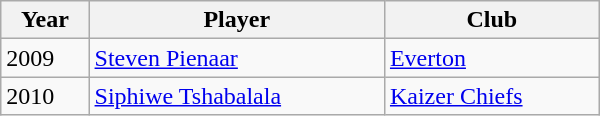<table class="wikitable" width="400px">
<tr>
<th>Year</th>
<th>Player</th>
<th>Club</th>
</tr>
<tr>
<td>2009</td>
<td><a href='#'>Steven Pienaar</a></td>
<td> <a href='#'>Everton</a></td>
</tr>
<tr>
<td>2010</td>
<td><a href='#'>Siphiwe Tshabalala</a></td>
<td> <a href='#'>Kaizer Chiefs</a></td>
</tr>
</table>
